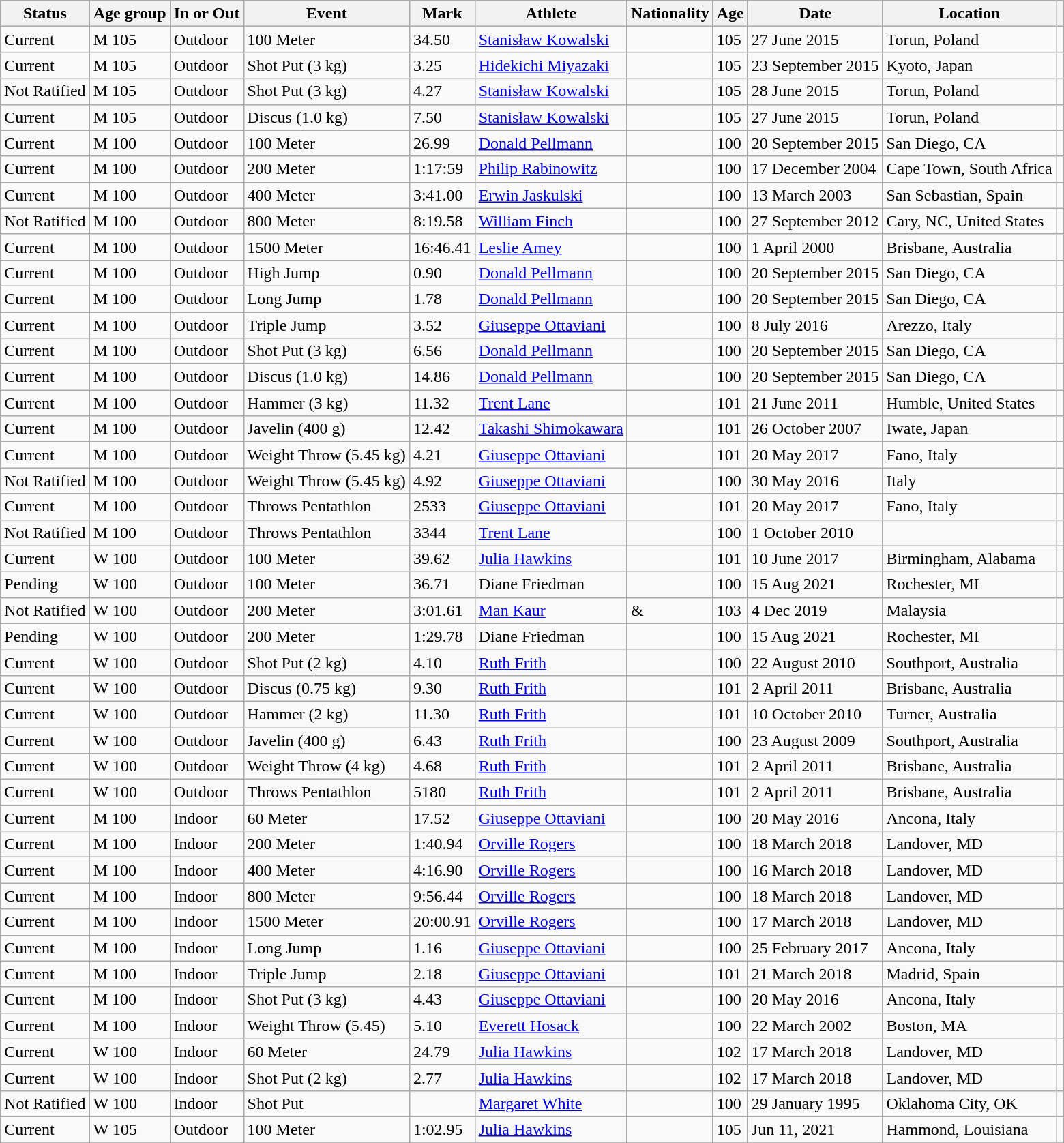<table class="wikitable sortable">
<tr>
<th>Status</th>
<th>Age group</th>
<th>In or Out</th>
<th>Event</th>
<th>Mark</th>
<th>Athlete</th>
<th>Nationality</th>
<th>Age</th>
<th>Date</th>
<th>Location</th>
<th></th>
</tr>
<tr>
<td>Current</td>
<td>M 105</td>
<td>Outdoor</td>
<td>100 Meter</td>
<td>34.50 </td>
<td><a href='#'>Stanisław Kowalski</a></td>
<td></td>
<td>105</td>
<td>27 June 2015</td>
<td>Torun, Poland</td>
<td></td>
</tr>
<tr>
<td>Current</td>
<td>M 105</td>
<td>Outdoor</td>
<td>Shot Put (3 kg)</td>
<td>3.25</td>
<td><a href='#'>Hidekichi Miyazaki</a></td>
<td></td>
<td>105</td>
<td>23 September 2015</td>
<td>Kyoto, Japan</td>
<td></td>
</tr>
<tr>
<td>Not Ratified</td>
<td>M 105</td>
<td>Outdoor</td>
<td>Shot Put (3 kg)</td>
<td>4.27</td>
<td><a href='#'>Stanisław Kowalski</a></td>
<td></td>
<td>105</td>
<td>28 June 2015</td>
<td>Torun, Poland</td>
<td></td>
</tr>
<tr>
<td>Current</td>
<td>M 105</td>
<td>Outdoor</td>
<td>Discus (1.0 kg)</td>
<td>7.50</td>
<td><a href='#'>Stanisław Kowalski</a></td>
<td></td>
<td>105</td>
<td>27 June 2015</td>
<td>Torun, Poland</td>
<td></td>
</tr>
<tr>
<td>Current</td>
<td>M 100</td>
<td>Outdoor</td>
<td>100 Meter</td>
<td>26.99 </td>
<td><a href='#'>Donald Pellmann</a></td>
<td></td>
<td>100</td>
<td>20 September 2015</td>
<td>San Diego, CA</td>
<td></td>
</tr>
<tr>
<td>Current</td>
<td>M 100</td>
<td>Outdoor</td>
<td>200 Meter</td>
<td>1:17:59</td>
<td><a href='#'>Philip Rabinowitz</a></td>
<td></td>
<td>100</td>
<td>17 December 2004</td>
<td>Cape Town, South Africa</td>
<td></td>
</tr>
<tr>
<td>Current</td>
<td>M 100</td>
<td>Outdoor</td>
<td>400 Meter</td>
<td>3:41.00</td>
<td><a href='#'>Erwin Jaskulski</a></td>
<td></td>
<td>100</td>
<td>13 March 2003</td>
<td>San Sebastian, Spain</td>
<td></td>
</tr>
<tr>
<td>Not Ratified</td>
<td>M 100</td>
<td>Outdoor</td>
<td>800 Meter</td>
<td>8:19.58</td>
<td><a href='#'>William Finch</a></td>
<td></td>
<td>100</td>
<td>27 September 2012</td>
<td>Cary, NC, United States</td>
<td></td>
</tr>
<tr>
<td>Current</td>
<td>M 100</td>
<td>Outdoor</td>
<td>1500 Meter</td>
<td>16:46.41</td>
<td><a href='#'>Leslie Amey</a></td>
<td></td>
<td>100</td>
<td>1 April 2000</td>
<td>Brisbane, Australia</td>
<td></td>
</tr>
<tr>
<td>Current</td>
<td>M 100</td>
<td>Outdoor</td>
<td>High Jump</td>
<td>0.90</td>
<td><a href='#'>Donald Pellmann</a></td>
<td></td>
<td>100</td>
<td>20 September 2015</td>
<td>San Diego, CA</td>
<td></td>
</tr>
<tr>
<td>Current</td>
<td>M 100</td>
<td>Outdoor</td>
<td>Long Jump</td>
<td>1.78 </td>
<td><a href='#'>Donald Pellmann</a></td>
<td></td>
<td>100</td>
<td>20 September 2015</td>
<td>San Diego, CA</td>
<td></td>
</tr>
<tr>
<td>Current</td>
<td>M 100</td>
<td>Outdoor</td>
<td>Triple Jump</td>
<td>3.52 </td>
<td><a href='#'>Giuseppe Ottaviani</a></td>
<td></td>
<td>100</td>
<td>8 July 2016</td>
<td>Arezzo, Italy</td>
<td></td>
</tr>
<tr>
<td>Current</td>
<td>M 100</td>
<td>Outdoor</td>
<td>Shot Put (3 kg)</td>
<td>6.56</td>
<td><a href='#'>Donald Pellmann</a></td>
<td></td>
<td>100</td>
<td>20 September 2015</td>
<td>San Diego, CA</td>
<td></td>
</tr>
<tr>
<td>Current</td>
<td>M 100</td>
<td>Outdoor</td>
<td>Discus (1.0 kg)</td>
<td>14.86</td>
<td><a href='#'>Donald Pellmann</a></td>
<td></td>
<td>100</td>
<td>20 September 2015</td>
<td>San Diego, CA</td>
<td></td>
</tr>
<tr>
<td>Current</td>
<td>M 100</td>
<td>Outdoor</td>
<td>Hammer (3 kg)</td>
<td>11.32</td>
<td><a href='#'>Trent Lane</a></td>
<td></td>
<td>101</td>
<td>21 June 2011</td>
<td>Humble, United States</td>
<td></td>
</tr>
<tr>
<td>Current</td>
<td>M 100</td>
<td>Outdoor</td>
<td>Javelin (400 g)</td>
<td>12.42</td>
<td><a href='#'>Takashi Shimokawara</a></td>
<td></td>
<td>101</td>
<td>26 October 2007</td>
<td>Iwate, Japan</td>
<td></td>
</tr>
<tr>
<td>Current</td>
<td>M 100</td>
<td>Outdoor</td>
<td>Weight Throw (5.45 kg)</td>
<td>4.21</td>
<td><a href='#'>Giuseppe Ottaviani</a></td>
<td></td>
<td>101</td>
<td>20 May 2017</td>
<td>Fano, Italy</td>
<td></td>
</tr>
<tr>
<td>Not Ratified</td>
<td>M 100</td>
<td>Outdoor</td>
<td>Weight Throw (5.45 kg)</td>
<td>4.92</td>
<td><a href='#'>Giuseppe Ottaviani</a></td>
<td></td>
<td>100</td>
<td>30 May 2016</td>
<td>Italy</td>
<td></td>
</tr>
<tr>
<td>Current</td>
<td>M 100</td>
<td>Outdoor</td>
<td>Throws Pentathlon</td>
<td>2533</td>
<td><a href='#'>Giuseppe Ottaviani</a></td>
<td></td>
<td>101</td>
<td>20 May 2017</td>
<td>Fano, Italy</td>
<td></td>
</tr>
<tr>
<td>Not Ratified</td>
<td>M 100</td>
<td>Outdoor</td>
<td>Throws Pentathlon</td>
<td>3344</td>
<td><a href='#'>Trent Lane</a></td>
<td></td>
<td>100</td>
<td>1 October 2010</td>
<td></td>
<td></td>
</tr>
<tr>
<td>Current</td>
<td>W 100</td>
<td>Outdoor</td>
<td>100 Meter</td>
<td>39.62 </td>
<td><a href='#'>Julia Hawkins</a></td>
<td></td>
<td>101</td>
<td>10 June 2017</td>
<td>Birmingham, Alabama</td>
<td></td>
</tr>
<tr>
<td>Pending</td>
<td>W 100</td>
<td>Outdoor</td>
<td>100 Meter</td>
<td>36.71 </td>
<td>Diane Friedman</td>
<td></td>
<td>100</td>
<td>15 Aug 2021</td>
<td>Rochester, MI</td>
<td></td>
</tr>
<tr>
<td>Not Ratified</td>
<td>W 100</td>
<td>Outdoor</td>
<td>200 Meter</td>
<td>3:01.61 </td>
<td><a href='#'>Man Kaur</a></td>
<td> & </td>
<td>103</td>
<td>4 Dec 2019</td>
<td>Malaysia</td>
<td></td>
</tr>
<tr>
<td>Pending</td>
<td>W 100</td>
<td>Outdoor</td>
<td>200 Meter</td>
<td>1:29.78 </td>
<td>Diane Friedman</td>
<td></td>
<td>100</td>
<td>15 Aug 2021</td>
<td>Rochester, MI</td>
<td></td>
</tr>
<tr>
<td>Current</td>
<td>W 100</td>
<td>Outdoor</td>
<td>Shot Put (2 kg)</td>
<td>4.10</td>
<td><a href='#'>Ruth Frith</a></td>
<td></td>
<td>100</td>
<td>22 August 2010</td>
<td>Southport, Australia</td>
<td></td>
</tr>
<tr>
<td>Current</td>
<td>W 100</td>
<td>Outdoor</td>
<td>Discus (0.75 kg)</td>
<td>9.30</td>
<td><a href='#'>Ruth Frith</a></td>
<td></td>
<td>101</td>
<td>2 April 2011</td>
<td>Brisbane, Australia</td>
<td></td>
</tr>
<tr>
<td>Current</td>
<td>W 100</td>
<td>Outdoor</td>
<td>Hammer (2 kg)</td>
<td>11.30</td>
<td><a href='#'>Ruth Frith</a></td>
<td></td>
<td>101</td>
<td>10 October 2010</td>
<td>Turner, Australia</td>
<td></td>
</tr>
<tr>
<td>Current</td>
<td>W 100</td>
<td>Outdoor</td>
<td>Javelin (400 g)</td>
<td>6.43</td>
<td><a href='#'>Ruth Frith</a></td>
<td></td>
<td>100</td>
<td>23 August 2009</td>
<td>Southport, Australia</td>
<td></td>
</tr>
<tr>
<td>Current</td>
<td>W 100</td>
<td>Outdoor</td>
<td>Weight Throw (4 kg)</td>
<td>4.68</td>
<td><a href='#'>Ruth Frith</a></td>
<td></td>
<td>101</td>
<td>2 April 2011</td>
<td>Brisbane, Australia</td>
<td></td>
</tr>
<tr>
<td>Current</td>
<td>W 100</td>
<td>Outdoor</td>
<td>Throws Pentathlon</td>
<td>5180</td>
<td><a href='#'>Ruth Frith</a></td>
<td></td>
<td>101</td>
<td>2 April 2011</td>
<td>Brisbane, Australia</td>
<td></td>
</tr>
<tr>
<td>Current</td>
<td>M 100</td>
<td>Indoor</td>
<td>60 Meter</td>
<td>17.52</td>
<td><a href='#'>Giuseppe Ottaviani</a></td>
<td></td>
<td>100</td>
<td>20 May 2016</td>
<td>Ancona, Italy</td>
<td></td>
</tr>
<tr>
<td>Current</td>
<td>M 100</td>
<td>Indoor</td>
<td>200 Meter</td>
<td>1:40.94</td>
<td><a href='#'>Orville Rogers</a></td>
<td></td>
<td>100</td>
<td>18 March 2018</td>
<td>Landover, MD</td>
<td></td>
</tr>
<tr>
<td>Current</td>
<td>M 100</td>
<td>Indoor</td>
<td>400 Meter</td>
<td>4:16.90</td>
<td><a href='#'>Orville Rogers</a></td>
<td></td>
<td>100</td>
<td>16 March 2018</td>
<td>Landover, MD</td>
<td></td>
</tr>
<tr>
<td>Current</td>
<td>M 100</td>
<td>Indoor</td>
<td>800 Meter</td>
<td>9:56.44</td>
<td><a href='#'>Orville Rogers</a></td>
<td></td>
<td>100</td>
<td>18 March 2018</td>
<td>Landover, MD</td>
<td></td>
</tr>
<tr>
<td>Current</td>
<td>M 100</td>
<td>Indoor</td>
<td>1500 Meter</td>
<td>20:00.91</td>
<td><a href='#'>Orville Rogers</a></td>
<td></td>
<td>100</td>
<td>17 March 2018</td>
<td>Landover, MD</td>
<td></td>
</tr>
<tr>
<td>Current</td>
<td>M 100</td>
<td>Indoor</td>
<td>Long Jump</td>
<td>1.16</td>
<td><a href='#'>Giuseppe Ottaviani</a></td>
<td></td>
<td>100</td>
<td>25 February 2017</td>
<td>Ancona, Italy</td>
<td></td>
</tr>
<tr>
<td>Current</td>
<td>M 100</td>
<td>Indoor</td>
<td>Triple Jump</td>
<td>2.18</td>
<td><a href='#'>Giuseppe Ottaviani</a></td>
<td></td>
<td>101</td>
<td>21 March 2018</td>
<td>Madrid, Spain</td>
<td></td>
</tr>
<tr>
<td>Current</td>
<td>M 100</td>
<td>Indoor</td>
<td>Shot Put (3 kg)</td>
<td>4.43</td>
<td><a href='#'>Giuseppe Ottaviani</a></td>
<td></td>
<td>100</td>
<td>20 May 2016</td>
<td>Ancona, Italy</td>
<td></td>
</tr>
<tr>
<td>Current</td>
<td>M 100</td>
<td>Indoor</td>
<td>Weight Throw (5.45)</td>
<td>5.10</td>
<td><a href='#'>Everett Hosack</a></td>
<td></td>
<td>100</td>
<td>22 March 2002</td>
<td>Boston, MA</td>
<td></td>
</tr>
<tr>
<td>Current</td>
<td>W 100</td>
<td>Indoor</td>
<td>60 Meter</td>
<td>24.79</td>
<td><a href='#'>Julia Hawkins</a></td>
<td></td>
<td>102</td>
<td>17 March 2018</td>
<td>Landover, MD</td>
<td></td>
</tr>
<tr>
<td>Current</td>
<td>W 100</td>
<td>Indoor</td>
<td>Shot Put (2 kg)</td>
<td>2.77</td>
<td><a href='#'>Julia Hawkins</a></td>
<td></td>
<td>102</td>
<td>17 March 2018</td>
<td>Landover, MD</td>
<td></td>
</tr>
<tr>
<td>Not Ratified</td>
<td>W 100</td>
<td>Indoor</td>
<td>Shot Put</td>
<td></td>
<td><a href='#'>Margaret White</a></td>
<td></td>
<td>100</td>
<td>29 January 1995</td>
<td>Oklahoma City, OK</td>
<td></td>
</tr>
<tr>
<td>Current</td>
<td>W 105</td>
<td>Outdoor</td>
<td>100 Meter</td>
<td>1:02.95 </td>
<td><a href='#'>Julia Hawkins</a></td>
<td></td>
<td>105</td>
<td>Jun 11, 2021</td>
<td>Hammond, Louisiana</td>
<td></td>
</tr>
<tr>
</tr>
</table>
